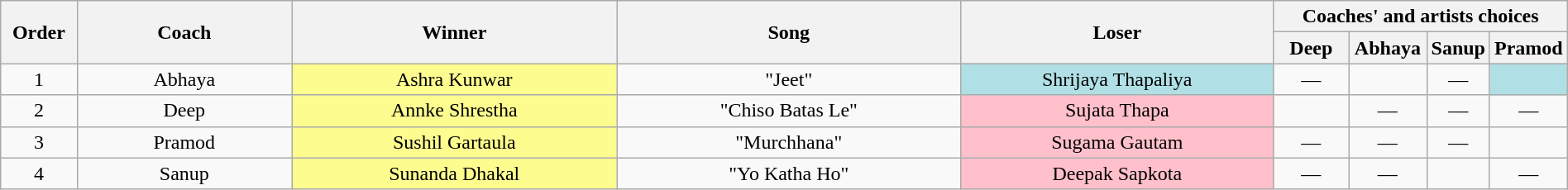<table class="wikitable plainrowheaders" style="text-align:center; width:100%;">
<tr>
<th scope="col" style="width:05%;" rowspan="2">Order</th>
<th scope="col" style="width:15%;" rowspan="2">Coach</th>
<th scope="col" style="width:23%;" rowspan="2">Winner</th>
<th scope="col" style="width:24%;" rowspan="2">Song</th>
<th scope="col" style="width:22%;" rowspan="2">Loser</th>
<th scope="col" style="width:20%;" colspan="4">Coaches' and artists choices</th>
</tr>
<tr>
<th scope="col" style="width:05%;">Deep</th>
<th scope="col" style="width:05%;">Abhaya</th>
<th scope="col" style="width:05%;">Sanup</th>
<th scope="col" style="width:05%;">Pramod</th>
</tr>
<tr>
<td scope="row">1</td>
<td>Abhaya</td>
<td style="background:#fdfc8f;text-align:center;">Ashra Kunwar</td>
<td>"Jeet"</td>
<td style="background:#b0e0e6;text-align:center;">Shrijaya Thapaliya</td>
<td>—</td>
<td></td>
<td>—</td>
<td style="background:#b0e0e6;text-align:center;"></td>
</tr>
<tr>
<td scope="row">2</td>
<td>Deep</td>
<td style="background:#fdfc8f;text-align:center;">Annke Shrestha</td>
<td>"Chiso Batas Le"</td>
<td style="background:pink;text-align:center;">Sujata Thapa</td>
<td></td>
<td>—</td>
<td>—</td>
<td>—</td>
</tr>
<tr>
<td scope="row">3</td>
<td>Pramod</td>
<td style="background:#fdfc8f;text-align:center;">Sushil Gartaula</td>
<td>"Murchhana"</td>
<td style="background:pink;text-align:center;">Sugama Gautam</td>
<td>—</td>
<td>—</td>
<td>—</td>
<td></td>
</tr>
<tr>
<td scope="row">4</td>
<td>Sanup</td>
<td style="background:#fdfc8f;text-align:center;">Sunanda Dhakal</td>
<td>"Yo Katha Ho"</td>
<td style="background:pink;text-align:center;">Deepak Sapkota</td>
<td>—</td>
<td>—</td>
<td></td>
<td>—</td>
</tr>
</table>
